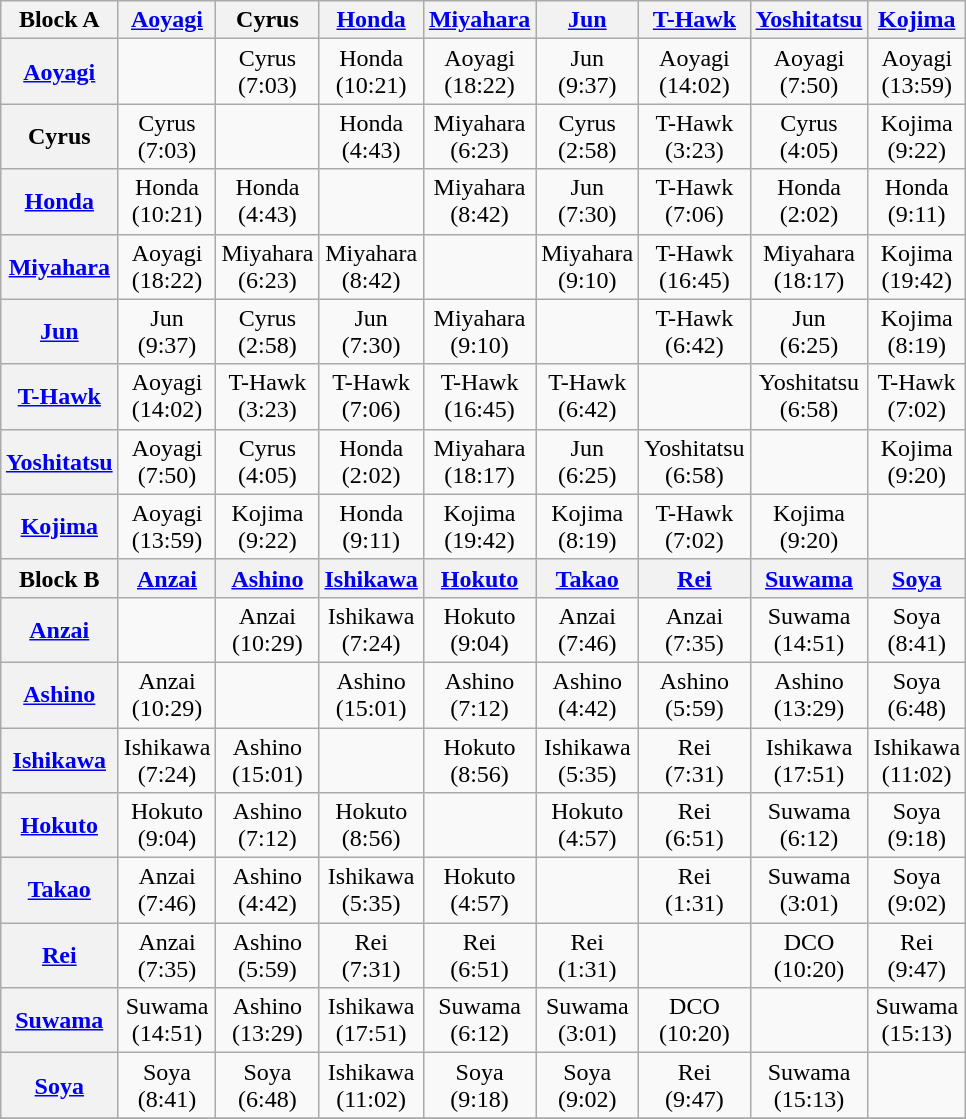<table class="wikitable" style="margin: 1em auto 1em auto; text-align:center;">
<tr>
<th>Block A</th>
<th><a href='#'>Aoyagi</a></th>
<th>Cyrus</th>
<th><a href='#'>Honda</a></th>
<th><a href='#'>Miyahara</a></th>
<th><a href='#'>Jun</a></th>
<th><a href='#'>T-Hawk</a></th>
<th><a href='#'>Yoshitatsu</a></th>
<th><a href='#'>Kojima</a></th>
</tr>
<tr>
<th><a href='#'>Aoyagi</a></th>
<td></td>
<td>Cyrus<br>(7:03)</td>
<td>Honda<br>(10:21)</td>
<td>Aoyagi<br>(18:22)</td>
<td>Jun<br>(9:37)</td>
<td>Aoyagi<br>(14:02)</td>
<td>Aoyagi<br>(7:50)</td>
<td>Aoyagi<br>(13:59)</td>
</tr>
<tr>
<th>Cyrus</th>
<td>Cyrus<br>(7:03)</td>
<td></td>
<td>Honda<br>(4:43)</td>
<td>Miyahara<br>(6:23)</td>
<td>Cyrus<br>(2:58)</td>
<td>T-Hawk<br>(3:23)</td>
<td>Cyrus<br>(4:05)</td>
<td>Kojima<br>(9:22)</td>
</tr>
<tr>
<th><a href='#'>Honda</a></th>
<td>Honda<br>(10:21)</td>
<td>Honda<br>(4:43)</td>
<td></td>
<td>Miyahara<br>(8:42)</td>
<td>Jun<br>(7:30)</td>
<td>T-Hawk<br>(7:06)</td>
<td>Honda<br>(2:02)</td>
<td>Honda<br>(9:11)</td>
</tr>
<tr>
<th><a href='#'>Miyahara</a></th>
<td>Aoyagi<br>(18:22)</td>
<td>Miyahara<br>(6:23)</td>
<td>Miyahara<br>(8:42)</td>
<td></td>
<td>Miyahara<br>(9:10)</td>
<td>T-Hawk<br>(16:45)</td>
<td>Miyahara<br>(18:17)</td>
<td>Kojima<br>(19:42)</td>
</tr>
<tr>
<th><a href='#'>Jun</a></th>
<td>Jun<br>(9:37)</td>
<td>Cyrus<br>(2:58)</td>
<td>Jun<br>(7:30)</td>
<td>Miyahara<br>(9:10)</td>
<td></td>
<td>T-Hawk<br>(6:42)</td>
<td>Jun<br>(6:25)</td>
<td>Kojima<br>(8:19)</td>
</tr>
<tr>
<th><a href='#'>T-Hawk</a></th>
<td>Aoyagi<br>(14:02)</td>
<td>T-Hawk<br>(3:23)</td>
<td>T-Hawk<br>(7:06)</td>
<td>T-Hawk<br>(16:45)</td>
<td>T-Hawk<br>(6:42)</td>
<td></td>
<td>Yoshitatsu<br>(6:58)</td>
<td>T-Hawk<br>(7:02)</td>
</tr>
<tr>
<th><a href='#'>Yoshitatsu</a></th>
<td>Aoyagi<br>(7:50)</td>
<td>Cyrus<br>(4:05)</td>
<td>Honda<br>(2:02)</td>
<td>Miyahara<br>(18:17)</td>
<td>Jun<br>(6:25)</td>
<td>Yoshitatsu<br>(6:58)</td>
<td></td>
<td>Kojima<br>(9:20)</td>
</tr>
<tr>
<th><a href='#'>Kojima</a></th>
<td>Aoyagi<br>(13:59)</td>
<td>Kojima<br>(9:22)</td>
<td>Honda<br>(9:11)</td>
<td>Kojima<br>(19:42)</td>
<td>Kojima<br>(8:19)</td>
<td>T-Hawk<br>(7:02)</td>
<td>Kojima<br>(9:20)</td>
<td></td>
</tr>
<tr>
<th>Block B</th>
<th><a href='#'>Anzai</a></th>
<th><a href='#'>Ashino</a></th>
<th><a href='#'>Ishikawa</a></th>
<th><a href='#'>Hokuto</a></th>
<th><a href='#'>Takao</a></th>
<th><a href='#'>Rei</a></th>
<th><a href='#'>Suwama</a></th>
<th><a href='#'>Soya</a></th>
</tr>
<tr>
<th><a href='#'>Anzai</a></th>
<td></td>
<td>Anzai<br>(10:29)</td>
<td>Ishikawa<br>(7:24)</td>
<td>Hokuto<br>(9:04)</td>
<td>Anzai<br>(7:46)</td>
<td>Anzai<br>(7:35)</td>
<td>Suwama<br>(14:51)</td>
<td>Soya<br>(8:41)</td>
</tr>
<tr>
<th><a href='#'>Ashino</a></th>
<td>Anzai<br>(10:29)</td>
<td></td>
<td>Ashino<br>(15:01)</td>
<td>Ashino<br>(7:12)</td>
<td>Ashino<br>(4:42)</td>
<td>Ashino<br>(5:59)</td>
<td>Ashino<br>(13:29)</td>
<td>Soya<br>(6:48)</td>
</tr>
<tr>
<th><a href='#'>Ishikawa</a></th>
<td>Ishikawa<br>(7:24)</td>
<td>Ashino<br>(15:01)</td>
<td></td>
<td>Hokuto<br>(8:56)</td>
<td>Ishikawa<br>(5:35)</td>
<td>Rei<br>(7:31)</td>
<td>Ishikawa<br>(17:51)</td>
<td>Ishikawa<br>(11:02)</td>
</tr>
<tr>
<th><a href='#'>Hokuto</a></th>
<td>Hokuto<br>(9:04)</td>
<td>Ashino<br>(7:12)</td>
<td>Hokuto<br>(8:56)</td>
<td></td>
<td>Hokuto<br>(4:57)</td>
<td>Rei<br>(6:51)</td>
<td>Suwama<br>(6:12)</td>
<td>Soya<br>(9:18)</td>
</tr>
<tr>
<th><a href='#'>Takao</a></th>
<td>Anzai<br>(7:46)</td>
<td>Ashino<br>(4:42)</td>
<td>Ishikawa<br>(5:35)</td>
<td>Hokuto<br>(4:57)</td>
<td></td>
<td>Rei<br>(1:31)</td>
<td>Suwama<br>(3:01)</td>
<td>Soya<br>(9:02)</td>
</tr>
<tr>
<th><a href='#'>Rei</a></th>
<td>Anzai<br>(7:35)</td>
<td>Ashino<br>(5:59)</td>
<td>Rei<br>(7:31)</td>
<td>Rei<br>(6:51)</td>
<td>Rei<br>(1:31)</td>
<td></td>
<td>DCO<br>(10:20)</td>
<td>Rei<br>(9:47)</td>
</tr>
<tr>
<th><a href='#'>Suwama</a></th>
<td>Suwama<br>(14:51)</td>
<td>Ashino<br>(13:29)</td>
<td>Ishikawa<br>(17:51)</td>
<td>Suwama<br>(6:12)</td>
<td>Suwama<br>(3:01)</td>
<td>DCO<br>(10:20)</td>
<td></td>
<td>Suwama<br>(15:13)</td>
</tr>
<tr>
<th><a href='#'>Soya</a></th>
<td>Soya<br>(8:41)</td>
<td>Soya<br>(6:48)</td>
<td>Ishikawa<br>(11:02)</td>
<td>Soya<br>(9:18)</td>
<td>Soya<br>(9:02)</td>
<td>Rei<br>(9:47)</td>
<td>Suwama<br>(15:13)</td>
<td></td>
</tr>
<tr>
</tr>
</table>
